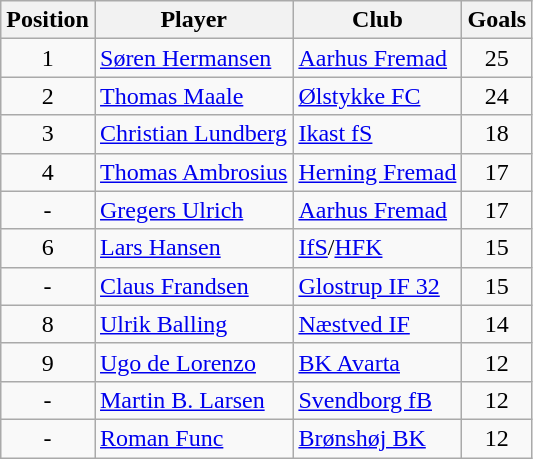<table class="wikitable" style="text-align: center;">
<tr>
<th>Position</th>
<th>Player</th>
<th>Club</th>
<th>Goals</th>
</tr>
<tr>
<td>1</td>
<td align="left"><a href='#'>Søren Hermansen</a></td>
<td align="left"><a href='#'>Aarhus Fremad</a></td>
<td>25</td>
</tr>
<tr>
<td>2</td>
<td align="left"><a href='#'>Thomas Maale</a></td>
<td align="left"><a href='#'>Ølstykke FC</a></td>
<td>24</td>
</tr>
<tr>
<td>3</td>
<td align="left"><a href='#'>Christian Lundberg</a></td>
<td align="left"><a href='#'>Ikast fS</a></td>
<td>18</td>
</tr>
<tr>
<td>4</td>
<td align="left"><a href='#'>Thomas Ambrosius</a></td>
<td align="left"><a href='#'>Herning Fremad</a></td>
<td>17</td>
</tr>
<tr>
<td>-</td>
<td align="left"><a href='#'>Gregers Ulrich</a></td>
<td align="left"><a href='#'>Aarhus Fremad</a></td>
<td>17</td>
</tr>
<tr>
<td>6</td>
<td align="left"><a href='#'>Lars Hansen</a></td>
<td align="left"><a href='#'>IfS</a>/<a href='#'>HFK</a></td>
<td>15</td>
</tr>
<tr>
<td>-</td>
<td align="left"><a href='#'>Claus Frandsen</a></td>
<td align="left"><a href='#'>Glostrup IF 32</a></td>
<td>15</td>
</tr>
<tr>
<td>8</td>
<td align="left"><a href='#'>Ulrik Balling</a></td>
<td align="left"><a href='#'>Næstved IF</a></td>
<td>14</td>
</tr>
<tr>
<td>9</td>
<td align="left"><a href='#'>Ugo de Lorenzo</a></td>
<td align="left"><a href='#'>BK Avarta</a></td>
<td>12</td>
</tr>
<tr>
<td>-</td>
<td align="left"><a href='#'>Martin B. Larsen</a></td>
<td align="left"><a href='#'>Svendborg fB</a></td>
<td>12</td>
</tr>
<tr>
<td>-</td>
<td align="left"><a href='#'>Roman Func</a></td>
<td align="left"><a href='#'>Brønshøj BK</a></td>
<td>12</td>
</tr>
</table>
